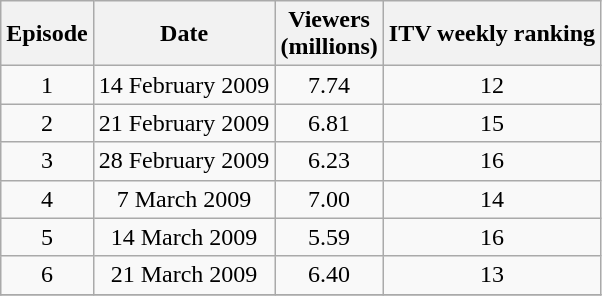<table class="wikitable" style="text-align:center">
<tr>
<th>Episode</th>
<th>Date</th>
<th>Viewers<br>(millions)</th>
<th>ITV weekly ranking</th>
</tr>
<tr>
<td>1</td>
<td>14 February 2009</td>
<td>7.74</td>
<td>12</td>
</tr>
<tr>
<td>2</td>
<td>21 February 2009</td>
<td>6.81</td>
<td>15</td>
</tr>
<tr>
<td>3</td>
<td>28 February 2009</td>
<td>6.23</td>
<td>16</td>
</tr>
<tr>
<td>4</td>
<td>7 March 2009</td>
<td>7.00</td>
<td>14</td>
</tr>
<tr>
<td>5</td>
<td>14 March 2009</td>
<td>5.59</td>
<td>16</td>
</tr>
<tr>
<td>6</td>
<td>21 March 2009</td>
<td>6.40</td>
<td>13</td>
</tr>
<tr>
</tr>
</table>
